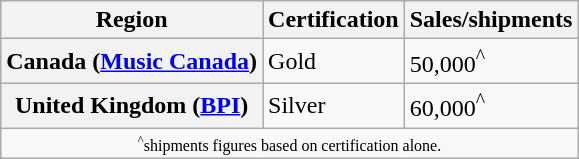<table class="wikitable sortable plainrowheaders">
<tr>
<th scope="col">Region</th>
<th scope="col">Certification</th>
<th scope="col">Sales/shipments</th>
</tr>
<tr>
<th scope="row">Canada (<a href='#'>Music Canada</a>)</th>
<td>Gold</td>
<td>50,000<sup>^</sup></td>
</tr>
<tr>
<th scope="row">United Kingdom (<a href='#'>BPI</a>)</th>
<td>Silver</td>
<td>60,000<sup>^</sup></td>
</tr>
<tr>
<td align="center" colspan="3" style="font-size: 8pt"><sup>^</sup>shipments figures based on certification alone.</td>
</tr>
</table>
